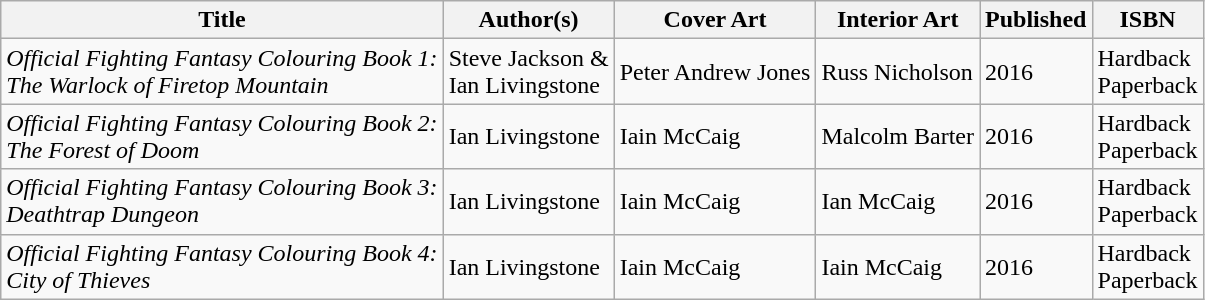<table class="wikitable">
<tr>
<th>Title</th>
<th>Author(s)</th>
<th>Cover Art</th>
<th>Interior Art</th>
<th>Published</th>
<th>ISBN</th>
</tr>
<tr>
<td><em>Official Fighting Fantasy Colouring Book 1:<br>The Warlock of Firetop Mountain</em></td>
<td>Steve Jackson & <br> Ian Livingstone</td>
<td>Peter Andrew Jones</td>
<td>Russ Nicholson</td>
<td>2016</td>
<td> Hardback<br> Paperback</td>
</tr>
<tr>
<td><em>Official Fighting Fantasy Colouring Book 2:<br>The Forest of Doom</em></td>
<td>Ian Livingstone</td>
<td>Iain McCaig</td>
<td>Malcolm Barter</td>
<td>2016</td>
<td> Hardback<br> Paperback</td>
</tr>
<tr>
<td><em>Official Fighting Fantasy Colouring Book 3:<br>Deathtrap Dungeon</em></td>
<td>Ian Livingstone</td>
<td>Iain McCaig</td>
<td>Ian McCaig</td>
<td>2016</td>
<td> Hardback<br> Paperback</td>
</tr>
<tr>
<td><em>Official Fighting Fantasy Colouring Book 4:<br>City of Thieves</em></td>
<td>Ian Livingstone</td>
<td>Iain McCaig</td>
<td>Iain McCaig</td>
<td>2016</td>
<td> Hardback<br> Paperback</td>
</tr>
</table>
